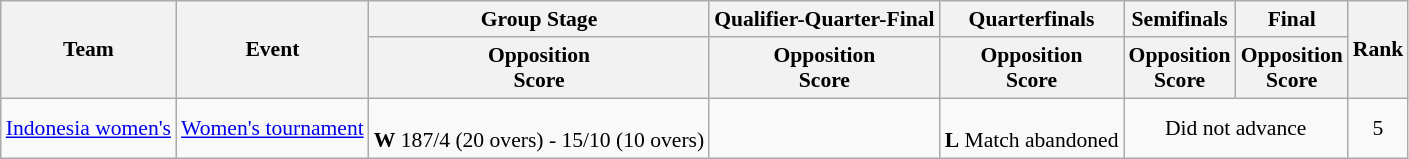<table class=wikitable style=font-size:90%;text-align:center>
<tr>
<th rowspan=2>Team</th>
<th rowspan=2>Event</th>
<th>Group Stage</th>
<th>Qualifier-Quarter-Final</th>
<th>Quarterfinals</th>
<th>Semifinals</th>
<th>Final</th>
<th rowspan="2">Rank</th>
</tr>
<tr>
<th>Opposition<br>Score</th>
<th>Opposition<br>Score</th>
<th>Opposition<br>Score</th>
<th>Opposition<br>Score</th>
<th>Opposition<br>Score</th>
</tr>
<tr>
<td align=left><a href='#'>Indonesia women's</a></td>
<td align=left><a href='#'>Women's tournament</a></td>
<td><br><strong>W</strong> 187/4 (20 overs) - 15/10 (10 overs)</td>
<td></td>
<td><br><strong>L</strong> Match abandoned </td>
<td colspan=2>Did not advance</td>
<td>5</td>
</tr>
</table>
